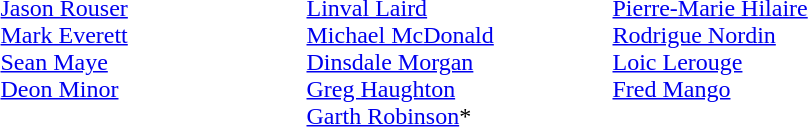<table>
<tr>
<td width=200 valign=top><em></em><br><a href='#'>Jason Rouser</a><br><a href='#'>Mark Everett</a><br><a href='#'>Sean Maye</a><br><a href='#'>Deon Minor</a></td>
<td width=200 valign=top><em></em><br><a href='#'>Linval Laird</a><br><a href='#'>Michael McDonald</a><br><a href='#'>Dinsdale Morgan</a><br><a href='#'>Greg Haughton</a><br><a href='#'>Garth Robinson</a>*</td>
<td width=200 valign=top><em></em><br><a href='#'>Pierre-Marie Hilaire</a><br><a href='#'>Rodrigue Nordin</a><br><a href='#'>Loic Lerouge</a><br><a href='#'>Fred Mango</a></td>
</tr>
</table>
